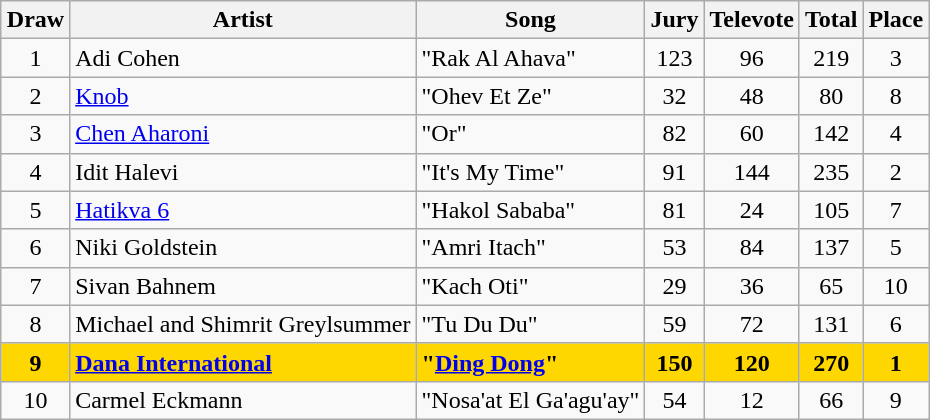<table class="sortable wikitable" style="margin: 1em auto 1em auto; text-align:center;">
<tr>
<th>Draw</th>
<th>Artist</th>
<th>Song</th>
<th>Jury</th>
<th>Televote</th>
<th>Total</th>
<th>Place</th>
</tr>
<tr>
<td>1</td>
<td align="left">Adi Cohen</td>
<td align="left">"Rak Al Ahava"</td>
<td>123</td>
<td>96</td>
<td>219</td>
<td>3</td>
</tr>
<tr>
<td>2</td>
<td align="left"><a href='#'>Knob</a></td>
<td align="left">"Ohev Et Ze"</td>
<td>32</td>
<td>48</td>
<td>80</td>
<td>8</td>
</tr>
<tr>
<td>3</td>
<td align="left"><a href='#'>Chen Aharoni</a></td>
<td align="left">"Or"</td>
<td>82</td>
<td>60</td>
<td>142</td>
<td>4</td>
</tr>
<tr>
<td>4</td>
<td align="left">Idit Halevi</td>
<td align="left">"It's My Time"</td>
<td>91</td>
<td>144</td>
<td>235</td>
<td>2</td>
</tr>
<tr>
<td>5</td>
<td align="left"><a href='#'>Hatikva 6</a></td>
<td align="left">"Hakol Sababa"</td>
<td>81</td>
<td>24</td>
<td>105</td>
<td>7</td>
</tr>
<tr>
<td>6</td>
<td align="left">Niki Goldstein</td>
<td align="left">"Amri Itach"</td>
<td>53</td>
<td>84</td>
<td>137</td>
<td>5</td>
</tr>
<tr>
<td>7</td>
<td align="left">Sivan Bahnem</td>
<td align="left">"Kach Oti"</td>
<td>29</td>
<td>36</td>
<td>65</td>
<td>10</td>
</tr>
<tr>
<td>8</td>
<td align="left">Michael and Shimrit Greylsummer</td>
<td align="left">"Tu Du Du"</td>
<td>59</td>
<td>72</td>
<td>131</td>
<td>6</td>
</tr>
<tr style="font-weight:bold; background:gold;">
<td>9</td>
<td align="left"><a href='#'>Dana International</a></td>
<td align="left">"<a href='#'>Ding Dong</a>"</td>
<td>150</td>
<td>120</td>
<td>270</td>
<td>1</td>
</tr>
<tr>
<td>10</td>
<td align="left">Carmel Eckmann</td>
<td align="left">"Nosa'at El Ga'agu'ay"</td>
<td>54</td>
<td>12</td>
<td>66</td>
<td>9</td>
</tr>
</table>
